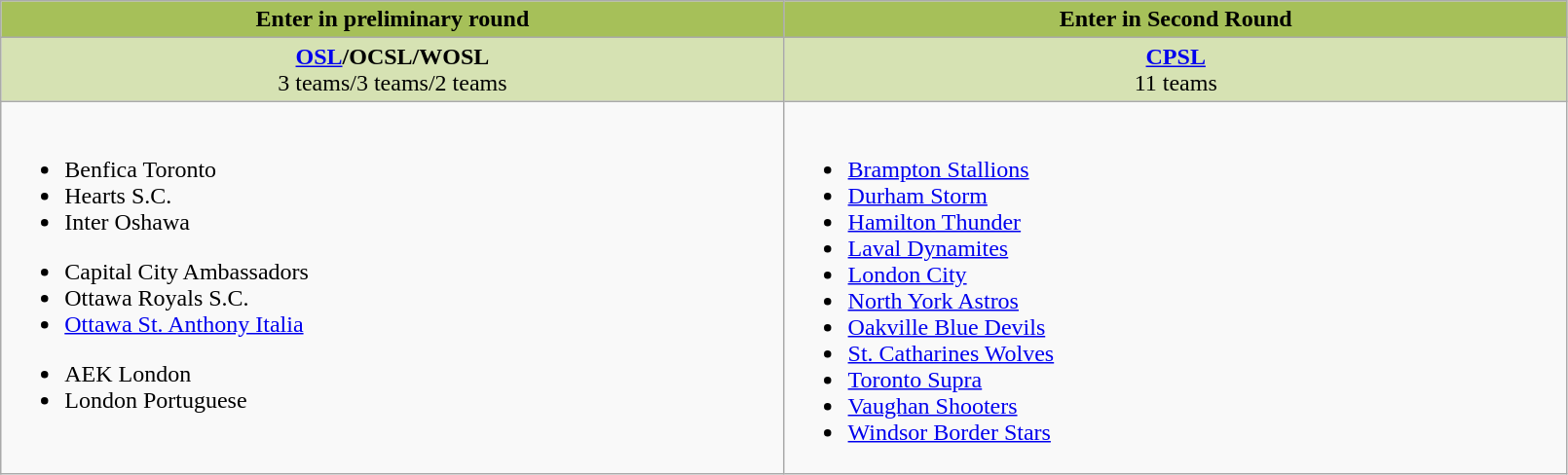<table class="wikitable">
<tr valign="top" bgcolor="#A6C059">
<td align="center" width="20%"><strong>Enter in preliminary round</strong></td>
<td align="center" width="20%"><strong>Enter in Second Round</strong></td>
</tr>
<tr valign="top" bgcolor="#D6E2B3">
<td align="center" width="20%"><strong><a href='#'>OSL</a>/OCSL/WOSL</strong><br>3 teams/3 teams/2 teams</td>
<td align="center" width="20%"><strong><a href='#'>CPSL</a></strong><br>11 teams</td>
</tr>
<tr valign="top">
<td><br><ul><li>Benfica Toronto</li><li>Hearts S.C.</li><li>Inter Oshawa</li></ul><ul><li>Capital City Ambassadors</li><li>Ottawa Royals S.C.</li><li><a href='#'>Ottawa St. Anthony Italia</a></li></ul><ul><li>AEK London</li><li>London Portuguese</li></ul></td>
<td><br><ul><li><a href='#'>Brampton Stallions</a></li><li><a href='#'>Durham Storm</a></li><li><a href='#'>Hamilton Thunder</a></li><li><a href='#'>Laval Dynamites</a></li><li><a href='#'>London City</a></li><li><a href='#'>North York Astros</a></li><li><a href='#'>Oakville Blue Devils</a></li><li><a href='#'>St. Catharines Wolves</a></li><li><a href='#'>Toronto Supra</a></li><li><a href='#'>Vaughan Shooters</a></li><li><a href='#'>Windsor Border Stars</a></li></ul></td>
</tr>
</table>
